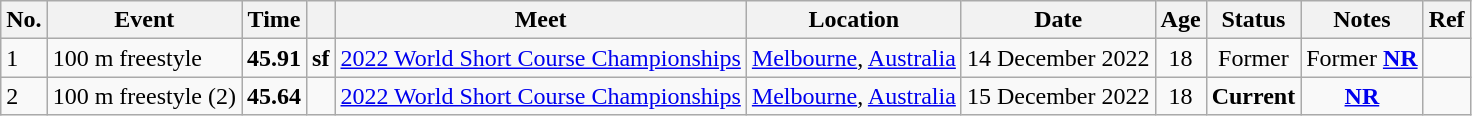<table class="wikitable">
<tr>
<th>No.</th>
<th>Event</th>
<th>Time</th>
<th></th>
<th>Meet</th>
<th>Location</th>
<th>Date</th>
<th>Age</th>
<th>Status</th>
<th>Notes</th>
<th>Ref</th>
</tr>
<tr>
<td>1</td>
<td>100 m freestyle</td>
<td style="text-align:center;"><strong>45.91</strong></td>
<td><strong>sf</strong></td>
<td><a href='#'>2022 World Short Course Championships</a></td>
<td><a href='#'>Melbourne</a>, <a href='#'>Australia</a></td>
<td>14 December 2022</td>
<td style="text-align:center;">18</td>
<td style="text-align:center;">Former</td>
<td style="text-align:center;">Former <strong><a href='#'>NR</a></strong></td>
<td style="text-align:center;"></td>
</tr>
<tr>
<td>2</td>
<td>100 m freestyle (2)</td>
<td style="text-align:center;"><strong>45.64</strong></td>
<td></td>
<td><a href='#'>2022 World Short Course Championships</a></td>
<td><a href='#'>Melbourne</a>, <a href='#'>Australia</a></td>
<td>15 December 2022</td>
<td style="text-align:center;">18</td>
<td style="text-align:center;"><strong>Current</strong></td>
<td style="text-align:center;"><strong><a href='#'>NR</a></strong></td>
<td style="text-align:center;"></td>
</tr>
</table>
